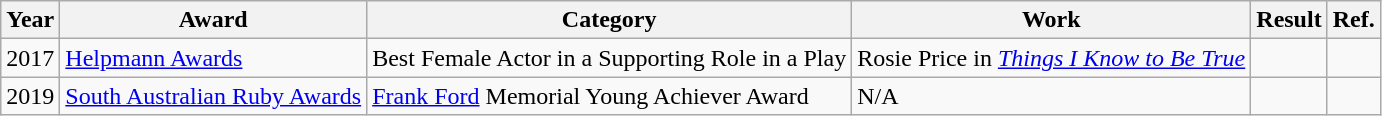<table class="wikitable">
<tr>
<th>Year</th>
<th>Award</th>
<th>Category</th>
<th>Work</th>
<th>Result</th>
<th>Ref.</th>
</tr>
<tr>
<td>2017</td>
<td><a href='#'>Helpmann Awards</a></td>
<td>Best Female Actor in a Supporting Role in a Play</td>
<td>Rosie Price in <em><a href='#'>Things I Know to Be True</a></em></td>
<td></td>
<td></td>
</tr>
<tr>
<td>2019</td>
<td><a href='#'>South Australian Ruby Awards</a></td>
<td><a href='#'>Frank Ford</a> Memorial Young Achiever Award</td>
<td Outstanding achievement>N/A</td>
<td></td>
<td></td>
</tr>
</table>
